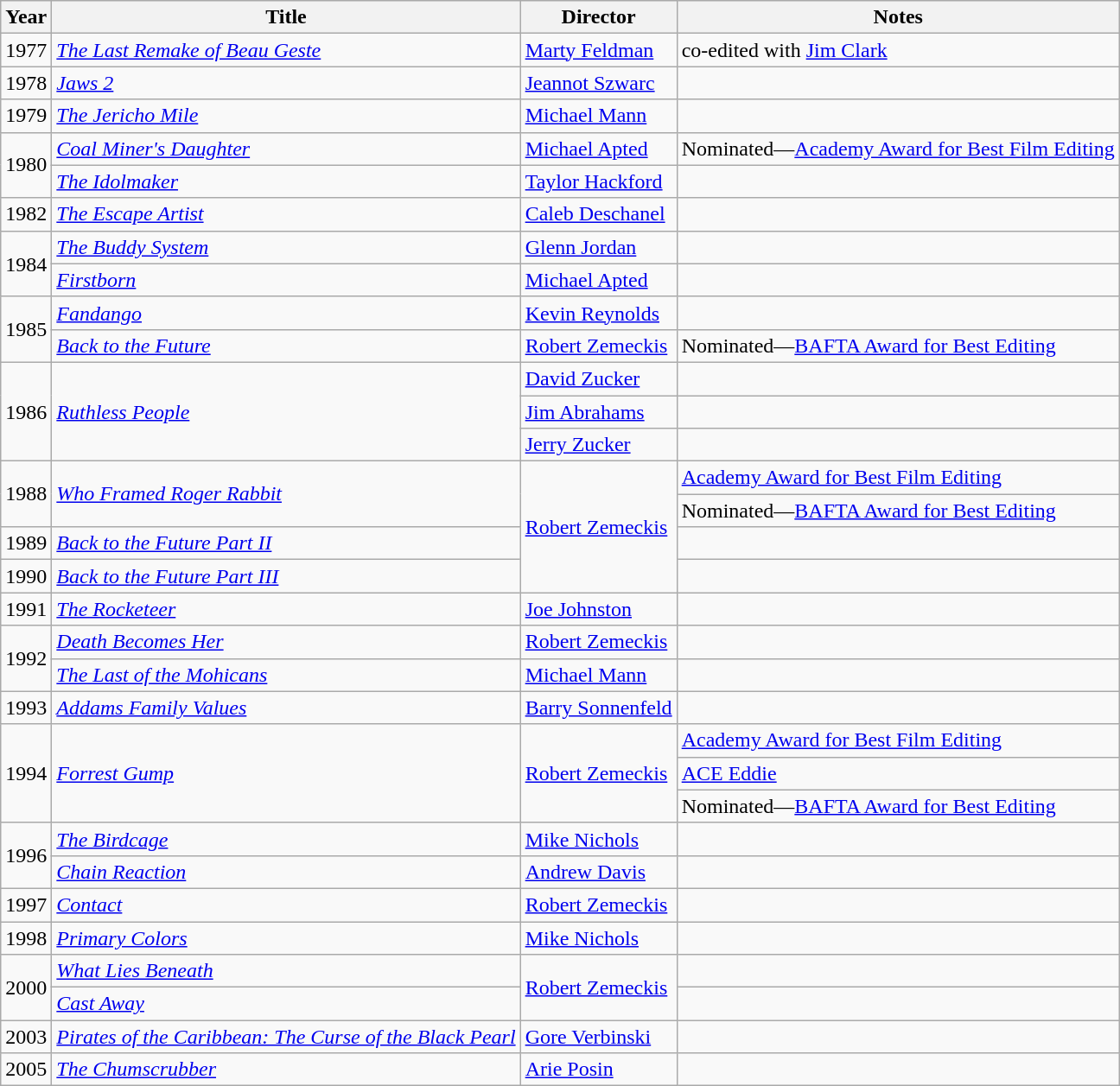<table class="wikitable">
<tr>
<th>Year</th>
<th>Title</th>
<th>Director</th>
<th>Notes</th>
</tr>
<tr>
<td>1977</td>
<td><em><a href='#'>The Last Remake of Beau Geste</a></em></td>
<td><a href='#'>Marty Feldman</a></td>
<td>co-edited with <a href='#'>Jim Clark</a></td>
</tr>
<tr>
<td>1978</td>
<td><em><a href='#'>Jaws 2</a></em></td>
<td><a href='#'>Jeannot Szwarc</a></td>
<td></td>
</tr>
<tr>
<td>1979</td>
<td><em><a href='#'>The Jericho Mile</a></em></td>
<td><a href='#'>Michael Mann</a></td>
<td></td>
</tr>
<tr>
<td rowspan="2">1980</td>
<td><em><a href='#'>Coal Miner's Daughter</a></em></td>
<td><a href='#'>Michael Apted</a></td>
<td>Nominated—<a href='#'>Academy Award for Best Film Editing</a></td>
</tr>
<tr>
<td><em><a href='#'>The Idolmaker</a></em></td>
<td><a href='#'>Taylor Hackford</a></td>
<td></td>
</tr>
<tr>
<td>1982</td>
<td><em><a href='#'>The Escape Artist</a></em></td>
<td><a href='#'>Caleb Deschanel</a></td>
<td></td>
</tr>
<tr>
<td rowspan="2">1984</td>
<td><a href='#'><em>The Buddy System</em></a></td>
<td><a href='#'>Glenn Jordan</a></td>
<td></td>
</tr>
<tr>
<td><a href='#'><em>Firstborn</em></a></td>
<td><a href='#'>Michael Apted</a></td>
<td></td>
</tr>
<tr>
<td rowspan="2">1985</td>
<td><em><a href='#'>Fandango</a></em></td>
<td><a href='#'>Kevin Reynolds</a></td>
<td></td>
</tr>
<tr>
<td><em><a href='#'>Back to the Future</a></em></td>
<td><a href='#'>Robert Zemeckis</a></td>
<td>Nominated—<a href='#'>BAFTA Award for Best Editing</a></td>
</tr>
<tr>
<td rowspan="3">1986</td>
<td rowspan="3"><em><a href='#'>Ruthless People</a></em></td>
<td><a href='#'>David Zucker</a></td>
<td></td>
</tr>
<tr>
<td><a href='#'>Jim Abrahams</a></td>
<td></td>
</tr>
<tr>
<td><a href='#'>Jerry Zucker</a></td>
<td></td>
</tr>
<tr>
<td rowspan="2">1988</td>
<td rowspan="2"><em><a href='#'>Who Framed Roger Rabbit</a></em></td>
<td rowspan="4"><a href='#'>Robert Zemeckis</a></td>
<td><a href='#'>Academy Award for Best Film Editing</a></td>
</tr>
<tr>
<td>Nominated—<a href='#'>BAFTA Award for Best Editing</a></td>
</tr>
<tr>
<td>1989</td>
<td><em><a href='#'>Back to the Future Part II</a></em></td>
<td></td>
</tr>
<tr>
<td>1990</td>
<td><em><a href='#'>Back to the Future Part III</a></em></td>
<td></td>
</tr>
<tr>
<td>1991</td>
<td><em><a href='#'>The Rocketeer</a></em></td>
<td><a href='#'>Joe Johnston</a></td>
<td></td>
</tr>
<tr>
<td rowspan="2">1992</td>
<td><em><a href='#'>Death Becomes Her</a></em></td>
<td><a href='#'>Robert Zemeckis</a></td>
<td></td>
</tr>
<tr>
<td><em><a href='#'>The Last of the Mohicans</a></em></td>
<td><a href='#'>Michael Mann</a></td>
<td></td>
</tr>
<tr>
<td>1993</td>
<td><em><a href='#'>Addams Family Values</a></em></td>
<td><a href='#'>Barry Sonnenfeld</a></td>
<td></td>
</tr>
<tr>
<td rowspan="3">1994</td>
<td rowspan="3"><em><a href='#'>Forrest Gump</a></em></td>
<td rowspan="3"><a href='#'>Robert Zemeckis</a></td>
<td><a href='#'>Academy Award for Best Film Editing</a></td>
</tr>
<tr>
<td><a href='#'>ACE Eddie</a></td>
</tr>
<tr>
<td>Nominated—<a href='#'>BAFTA Award for Best Editing</a></td>
</tr>
<tr>
<td rowspan="2">1996</td>
<td><em><a href='#'>The Birdcage</a></em></td>
<td><a href='#'>Mike Nichols</a></td>
<td></td>
</tr>
<tr>
<td><em><a href='#'>Chain Reaction</a></em></td>
<td><a href='#'>Andrew Davis</a></td>
<td></td>
</tr>
<tr>
<td>1997</td>
<td><em><a href='#'>Contact</a></em></td>
<td><a href='#'>Robert Zemeckis</a></td>
<td></td>
</tr>
<tr>
<td>1998</td>
<td><em><a href='#'>Primary Colors</a></em></td>
<td><a href='#'>Mike Nichols</a></td>
<td></td>
</tr>
<tr>
<td rowspan="2">2000</td>
<td><em><a href='#'>What Lies Beneath</a></em></td>
<td rowspan="2"><a href='#'>Robert Zemeckis</a></td>
<td></td>
</tr>
<tr>
<td><em><a href='#'>Cast Away</a></em></td>
<td></td>
</tr>
<tr>
<td>2003</td>
<td><em><a href='#'>Pirates of the Caribbean: The Curse of the Black Pearl</a></em></td>
<td><a href='#'>Gore Verbinski</a></td>
<td></td>
</tr>
<tr>
<td>2005</td>
<td><em><a href='#'>The Chumscrubber</a></em></td>
<td><a href='#'>Arie Posin</a></td>
<td></td>
</tr>
</table>
